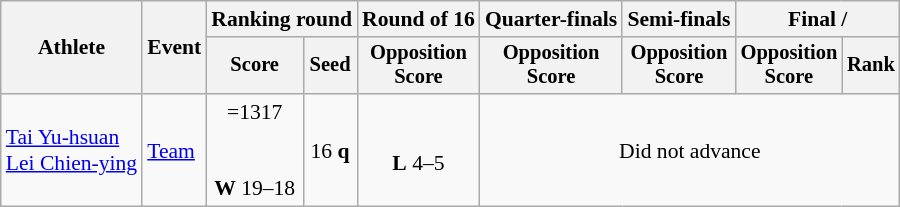<table class="wikitable" style="font-size:90%; text-align:center">
<tr>
<th rowspan="2">Athlete</th>
<th rowspan="2">Event</th>
<th colspan="2">Ranking round</th>
<th>Round of 16</th>
<th>Quarter-finals</th>
<th>Semi-finals</th>
<th colspan="3">Final / </th>
</tr>
<tr style="font-size:95%">
<th>Score</th>
<th>Seed</th>
<th>Opposition<br>Score</th>
<th>Opposition<br>Score</th>
<th>Opposition<br>Score</th>
<th>Opposition<br>Score</th>
<th>Rank</th>
</tr>
<tr>
<td align="left"><a href='#'>Tai Yu-hsuan</a><br><a href='#'>Lei Chien-ying</a></td>
<td align="left"><a href='#'>Team</a></td>
<td>=1317 <strong></strong><br><br><br><strong>W</strong> 19–18</td>
<td>16  <strong>q</strong></td>
<td><br><strong>L</strong> 4–5</td>
<td colspan="5">Did not advance</td>
</tr>
</table>
